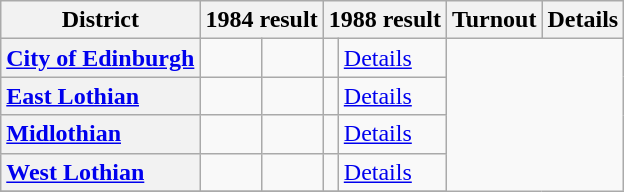<table class="wikitable">
<tr>
<th scope="col">District</th>
<th scope="col" colspan="2">1984 result</th>
<th scope="col" colspan="2">1988 result</th>
<th scope="col">Turnout</th>
<th scope="col">Details</th>
</tr>
<tr>
<th scope="row" style="text-align: left;"><a href='#'>City of Edinburgh</a></th>
<td></td>
<td></td>
<td></td>
<td><a href='#'>Details</a></td>
</tr>
<tr>
<th scope="row" style="text-align: left;"><a href='#'>East Lothian</a></th>
<td></td>
<td></td>
<td></td>
<td><a href='#'>Details</a></td>
</tr>
<tr>
<th scope="row" style="text-align: left;"><a href='#'>Midlothian</a></th>
<td></td>
<td></td>
<td></td>
<td><a href='#'>Details</a></td>
</tr>
<tr>
<th scope="row" style="text-align: left;"><a href='#'>West Lothian</a></th>
<td></td>
<td></td>
<td></td>
<td><a href='#'>Details</a></td>
</tr>
<tr>
</tr>
</table>
